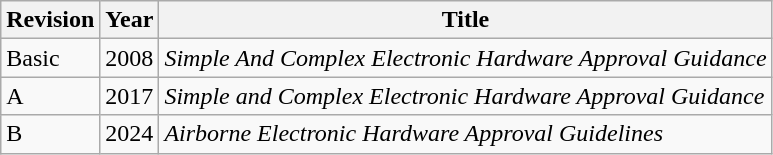<table class="wikitable">
<tr>
<th>Revision</th>
<th>Year</th>
<th>Title</th>
</tr>
<tr>
<td>Basic</td>
<td>2008</td>
<td><em>Simple And Complex Electronic Hardware Approval Guidance</em></td>
</tr>
<tr>
<td>A</td>
<td>2017</td>
<td><em>Simple and Complex Electronic Hardware Approval Guidance</em></td>
</tr>
<tr>
<td>B</td>
<td>2024</td>
<td><em>Airborne Electronic Hardware Approval Guidelines</em></td>
</tr>
</table>
